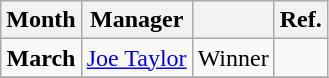<table class="wikitable" style="text-align:left">
<tr>
<th>Month</th>
<th>Manager</th>
<th></th>
<th>Ref.</th>
</tr>
<tr>
<td align="center"><strong>March</strong></td>
<td> <a href='#'>Joe Taylor</a></td>
<td>Winner</td>
<td align="center"></td>
</tr>
<tr>
</tr>
</table>
